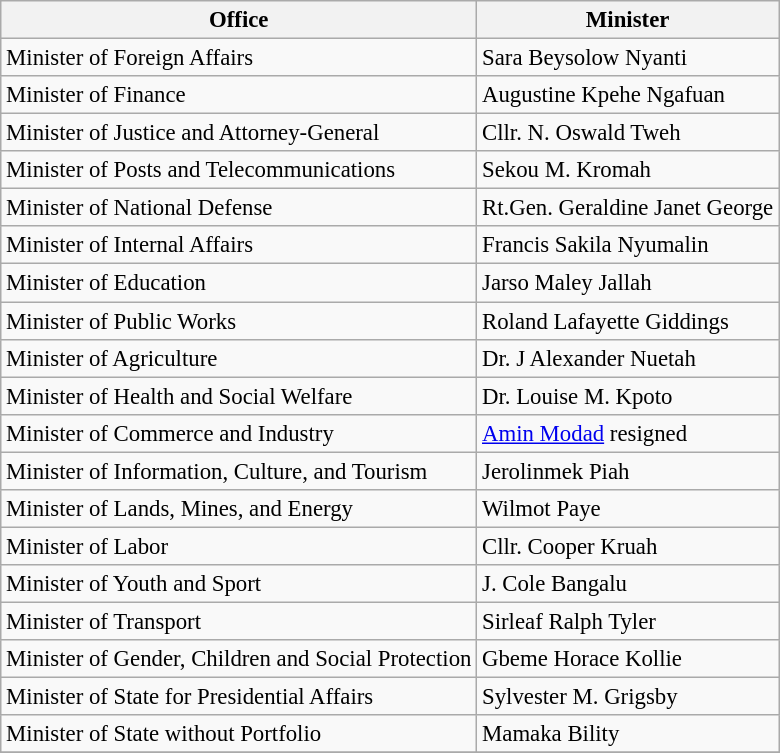<table class="wikitable" style="font-size: 95%;">
<tr>
<th scope="col">Office</th>
<th scope="col">Minister</th>
</tr>
<tr>
<td align="left">Minister of Foreign Affairs</td>
<td align="left">Sara Beysolow Nyanti</td>
</tr>
<tr>
<td align="left">Minister of Finance</td>
<td align="left">Augustine Kpehe Ngafuan</td>
</tr>
<tr>
<td align="left">Minister of Justice and Attorney-General</td>
<td align="left">Cllr. N. Oswald Tweh</td>
</tr>
<tr>
<td align="left">Minister of Posts and Telecommunications</td>
<td align="left">Sekou M. Kromah</td>
</tr>
<tr>
<td align="left">Minister of National Defense</td>
<td align="left">Rt.Gen. Geraldine Janet George</td>
</tr>
<tr>
<td align="left">Minister of Internal Affairs</td>
<td align="left">Francis Sakila Nyumalin</td>
</tr>
<tr>
<td align="left">Minister of Education</td>
<td align="left">Jarso Maley Jallah</td>
</tr>
<tr>
<td align="left">Minister of Public Works</td>
<td align="left">Roland Lafayette Giddings</td>
</tr>
<tr>
<td align="left">Minister of Agriculture</td>
<td align="left">Dr. J Alexander Nuetah</td>
</tr>
<tr>
<td align="left">Minister of Health and Social Welfare</td>
<td align="left">Dr. Louise M. Kpoto</td>
</tr>
<tr>
<td align="left">Minister of Commerce and Industry</td>
<td align="left"><a href='#'>Amin Modad</a> resigned</td>
</tr>
<tr>
<td align="left">Minister of Information, Culture, and Tourism</td>
<td align="left">Jerolinmek Piah</td>
</tr>
<tr>
<td align="left">Minister of Lands, Mines, and Energy</td>
<td align="left">Wilmot Paye</td>
</tr>
<tr>
<td align="left">Minister of Labor</td>
<td align="left">Cllr. Cooper Kruah</td>
</tr>
<tr>
<td align="left">Minister of Youth and Sport</td>
<td align="left">J. Cole Bangalu</td>
</tr>
<tr>
<td align="left">Minister of Transport</td>
<td align="left">Sirleaf Ralph Tyler</td>
</tr>
<tr>
<td align="left">Minister of Gender, Children and Social Protection</td>
<td align="left">Gbeme Horace Kollie</td>
</tr>
<tr>
<td align="left">Minister of State for Presidential Affairs</td>
<td align="left">Sylvester M. Grigsby</td>
</tr>
<tr>
<td align="left">Minister of State without Portfolio</td>
<td align="left">Mamaka Bility</td>
</tr>
<tr>
</tr>
</table>
